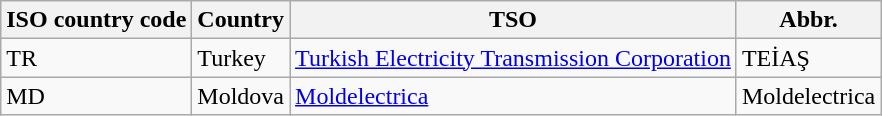<table class="wikitable sortable">
<tr>
<th>ISO country code</th>
<th>Country</th>
<th>TSO</th>
<th>Abbr.</th>
</tr>
<tr>
<td>TR</td>
<td>Turkey</td>
<td><a href='#'>Turkish Electricity Transmission Corporation</a></td>
<td>TEİAŞ</td>
</tr>
<tr>
<td>MD</td>
<td>Moldova</td>
<td><a href='#'>Moldelectrica</a></td>
<td>Moldelectrica</td>
</tr>
</table>
